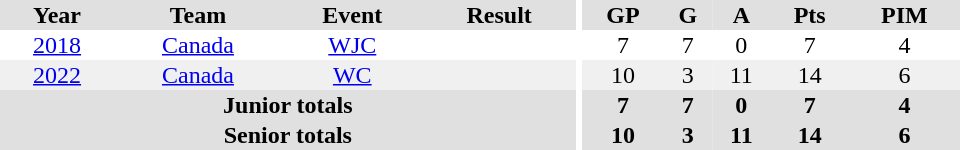<table border="0" cellpadding="1" cellspacing="0" ID="Table3" style="text-align:center; width:40em">
<tr ALIGN="center" bgcolor="#e0e0e0">
<th>Year</th>
<th>Team</th>
<th>Event</th>
<th>Result</th>
<th rowspan="99" bgcolor="#ffffff"></th>
<th>GP</th>
<th>G</th>
<th>A</th>
<th>Pts</th>
<th>PIM</th>
</tr>
<tr>
<td><a href='#'>2018</a></td>
<td><a href='#'>Canada</a></td>
<td><a href='#'>WJC</a></td>
<td></td>
<td>7</td>
<td>7</td>
<td>0</td>
<td>7</td>
<td>4</td>
</tr>
<tr style="background:#f0f0f0;">
<td><a href='#'>2022</a></td>
<td><a href='#'>Canada</a></td>
<td><a href='#'>WC</a></td>
<td></td>
<td>10</td>
<td>3</td>
<td>11</td>
<td>14</td>
<td>6</td>
</tr>
<tr bgcolor="#e0e0e0">
<th colspan="4">Junior totals</th>
<th>7</th>
<th>7</th>
<th>0</th>
<th>7</th>
<th>4</th>
</tr>
<tr bgcolor="#e0e0e0">
<th colspan="4">Senior totals</th>
<th>10</th>
<th>3</th>
<th>11</th>
<th>14</th>
<th>6</th>
</tr>
</table>
